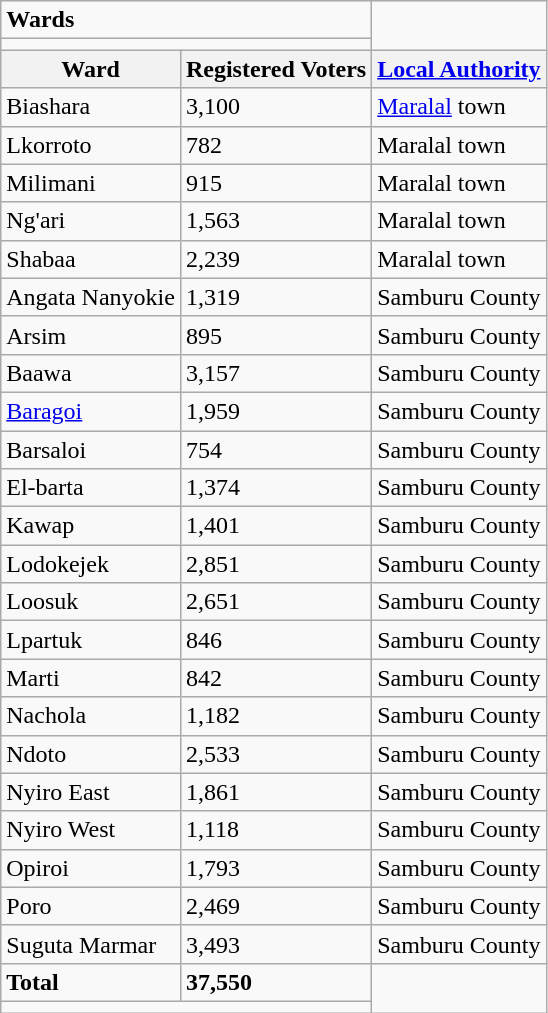<table class="wikitable">
<tr>
<td colspan="2"><strong>Wards</strong></td>
</tr>
<tr>
<td colspan="2"></td>
</tr>
<tr>
<th>Ward</th>
<th>Registered Voters</th>
<th><a href='#'>Local Authority</a></th>
</tr>
<tr>
<td>Biashara</td>
<td>3,100</td>
<td><a href='#'>Maralal</a> town</td>
</tr>
<tr>
<td>Lkorroto</td>
<td>782</td>
<td>Maralal town</td>
</tr>
<tr>
<td>Milimani</td>
<td>915</td>
<td>Maralal town</td>
</tr>
<tr>
<td>Ng'ari</td>
<td>1,563</td>
<td>Maralal town</td>
</tr>
<tr>
<td>Shabaa</td>
<td>2,239</td>
<td>Maralal town</td>
</tr>
<tr>
<td>Angata Nanyokie</td>
<td>1,319</td>
<td>Samburu County</td>
</tr>
<tr>
<td>Arsim</td>
<td>895</td>
<td>Samburu County</td>
</tr>
<tr>
<td>Baawa</td>
<td>3,157</td>
<td>Samburu County</td>
</tr>
<tr>
<td><a href='#'>Baragoi</a></td>
<td>1,959</td>
<td>Samburu County</td>
</tr>
<tr>
<td>Barsaloi</td>
<td>754</td>
<td>Samburu County</td>
</tr>
<tr>
<td>El-barta</td>
<td>1,374</td>
<td>Samburu County</td>
</tr>
<tr>
<td>Kawap</td>
<td>1,401</td>
<td>Samburu County</td>
</tr>
<tr>
<td>Lodokejek</td>
<td>2,851</td>
<td>Samburu County</td>
</tr>
<tr>
<td>Loosuk</td>
<td>2,651</td>
<td>Samburu County</td>
</tr>
<tr>
<td>Lpartuk</td>
<td>846</td>
<td>Samburu County</td>
</tr>
<tr>
<td>Marti</td>
<td>842</td>
<td>Samburu County</td>
</tr>
<tr>
<td>Nachola</td>
<td>1,182</td>
<td>Samburu County</td>
</tr>
<tr>
<td>Ndoto</td>
<td>2,533</td>
<td>Samburu County</td>
</tr>
<tr>
<td>Nyiro East</td>
<td>1,861</td>
<td>Samburu County</td>
</tr>
<tr>
<td>Nyiro West</td>
<td>1,118</td>
<td>Samburu County</td>
</tr>
<tr>
<td>Opiroi</td>
<td>1,793</td>
<td>Samburu County</td>
</tr>
<tr>
<td>Poro</td>
<td>2,469</td>
<td>Samburu County</td>
</tr>
<tr>
<td>Suguta Marmar</td>
<td>3,493</td>
<td>Samburu County</td>
</tr>
<tr>
<td><strong>Total</strong></td>
<td><strong>37,550</strong></td>
</tr>
<tr>
<td colspan="2"></td>
</tr>
</table>
